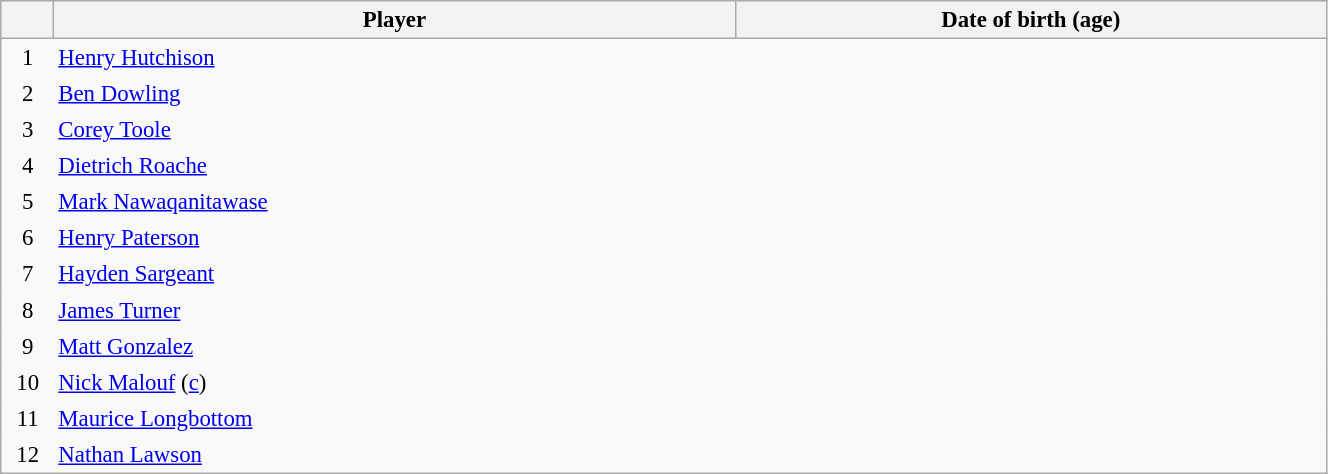<table class="sortable wikitable plainrowheaders" style="font-size:95%; width: 70%">
<tr>
<th scope="col" style="width:4%"></th>
<th scope="col">Player</th>
<th scope="col">Date of birth (age)</th>
</tr>
<tr>
<td style="text-align:center; border:0">1</td>
<td style="text-align:left; border:0"><a href='#'>Henry Hutchison</a></td>
<td style="text-align:left; border:0"></td>
</tr>
<tr>
<td style="text-align:center; border:0">2</td>
<td style="text-align:left; border:0"><a href='#'>Ben Dowling</a></td>
<td style="text-align:left; border:0"></td>
</tr>
<tr>
<td style="text-align:center; border:0">3</td>
<td style="text-align:left; border:0"><a href='#'>Corey Toole</a></td>
<td style="text-align:left; border:0"></td>
</tr>
<tr>
<td style="text-align:center; border:0">4</td>
<td style="text-align:left; border:0"><a href='#'>Dietrich Roache</a></td>
<td style="text-align:left; border:0"></td>
</tr>
<tr>
<td style="text-align:center; border:0">5</td>
<td style="text-align:left; border:0"><a href='#'>Mark Nawaqanitawase</a></td>
<td style="text-align:left; border:0"></td>
</tr>
<tr>
<td style="text-align:center; border:0">6</td>
<td style="text-align:left; border:0"><a href='#'>Henry Paterson</a></td>
<td style="text-align:left; border:0"></td>
</tr>
<tr>
<td style="text-align:center; border:0">7</td>
<td style="text-align:left; border:0"><a href='#'>Hayden Sargeant</a></td>
<td style="text-align:left; border:0"></td>
</tr>
<tr>
<td style="text-align:center; border:0">8</td>
<td style="text-align:left; border:0"><a href='#'>James Turner</a></td>
<td style="text-align:left; border:0"></td>
</tr>
<tr>
<td style="text-align:center; border:0">9</td>
<td style="text-align:left; border:0"><a href='#'>Matt Gonzalez</a></td>
<td style="text-align:left; border:0"></td>
</tr>
<tr>
<td style="text-align:center; border:0">10</td>
<td style="text-align:left; border:0"><a href='#'>Nick Malouf</a> (<a href='#'>c</a>)</td>
<td style="text-align:left; border:0"></td>
</tr>
<tr>
<td style="text-align:center; border:0">11</td>
<td style="text-align:left; border:0"><a href='#'>Maurice Longbottom</a></td>
<td style="text-align:left; border:0"></td>
</tr>
<tr>
<td style="text-align:center; border:0">12</td>
<td style="text-align:left; border:0"><a href='#'>Nathan Lawson</a></td>
<td style="text-align:left; border:0"></td>
</tr>
</table>
